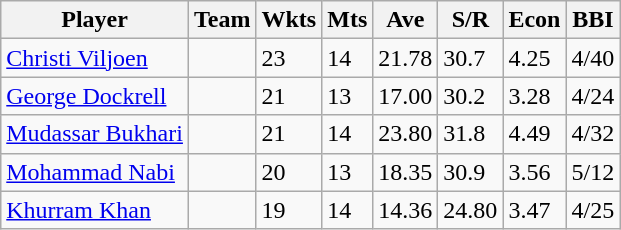<table class="wikitable">
<tr>
<th>Player</th>
<th>Team</th>
<th>Wkts</th>
<th>Mts</th>
<th>Ave</th>
<th>S/R</th>
<th>Econ</th>
<th>BBI</th>
</tr>
<tr>
<td><a href='#'>Christi Viljoen</a></td>
<td></td>
<td>23</td>
<td>14</td>
<td>21.78</td>
<td>30.7</td>
<td>4.25</td>
<td>4/40</td>
</tr>
<tr>
<td><a href='#'>George Dockrell</a></td>
<td></td>
<td>21</td>
<td>13</td>
<td>17.00</td>
<td>30.2</td>
<td>3.28</td>
<td>4/24</td>
</tr>
<tr>
<td><a href='#'>Mudassar Bukhari</a></td>
<td></td>
<td>21</td>
<td>14</td>
<td>23.80</td>
<td>31.8</td>
<td>4.49</td>
<td>4/32</td>
</tr>
<tr>
<td><a href='#'>Mohammad Nabi</a></td>
<td></td>
<td>20</td>
<td>13</td>
<td>18.35</td>
<td>30.9</td>
<td>3.56</td>
<td>5/12</td>
</tr>
<tr>
<td><a href='#'>Khurram Khan</a></td>
<td></td>
<td>19</td>
<td>14</td>
<td>14.36</td>
<td>24.80</td>
<td>3.47</td>
<td>4/25</td>
</tr>
</table>
